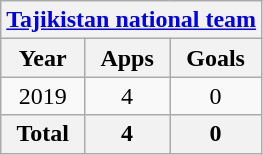<table class="wikitable" style="text-align:center">
<tr>
<th colspan=3><a href='#'>Tajikistan national team</a></th>
</tr>
<tr>
<th>Year</th>
<th>Apps</th>
<th>Goals</th>
</tr>
<tr>
<td>2019</td>
<td>4</td>
<td>0</td>
</tr>
<tr>
<th>Total</th>
<th>4</th>
<th>0</th>
</tr>
</table>
